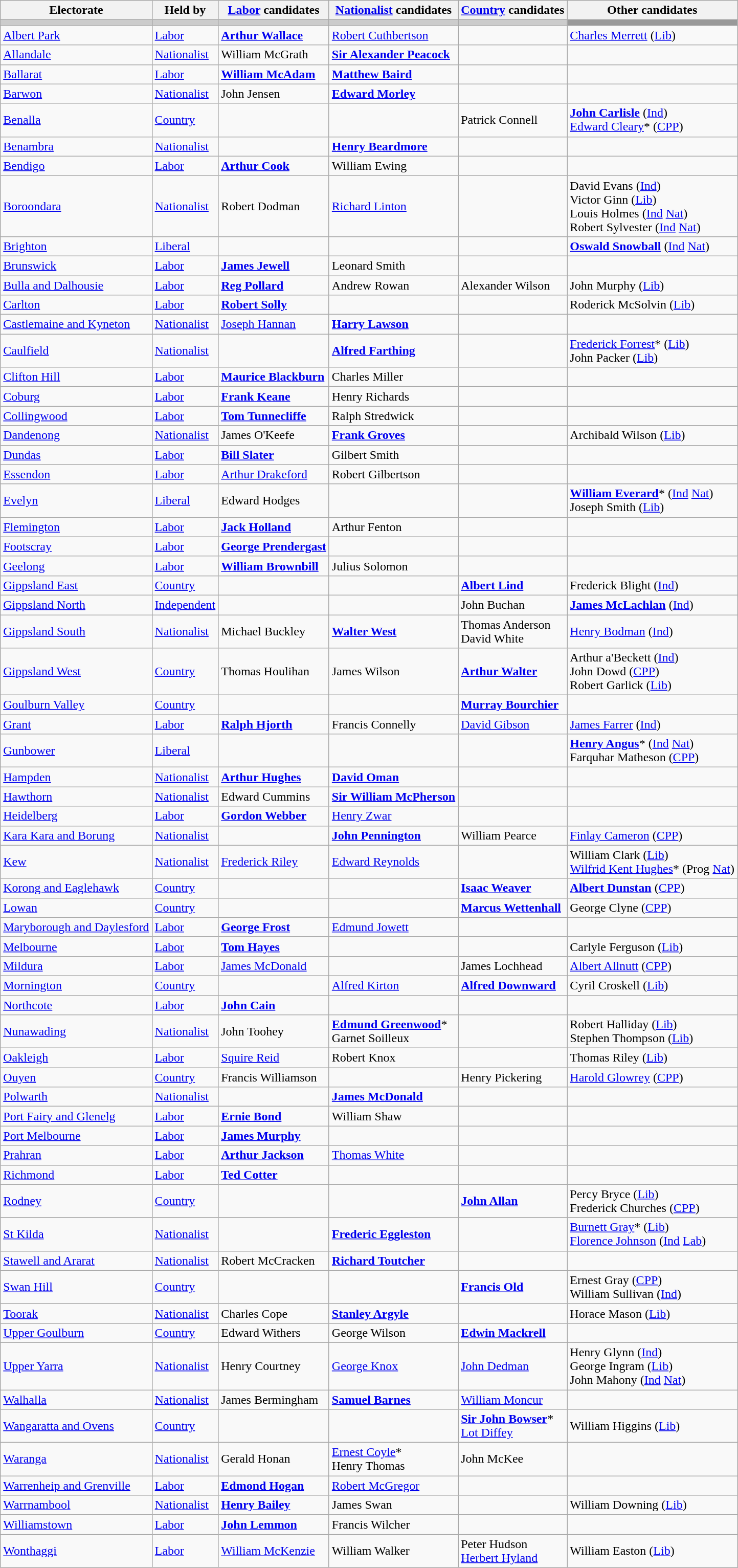<table class="wikitable">
<tr>
<th>Electorate</th>
<th>Held by</th>
<th><a href='#'>Labor</a> candidates</th>
<th><a href='#'>Nationalist</a> candidates</th>
<th><a href='#'>Country</a> candidates</th>
<th>Other candidates</th>
</tr>
<tr style="background:#ccc;">
<td></td>
<td></td>
<td></td>
<td></td>
<td></td>
<td style="background:#999;"></td>
</tr>
<tr>
<td><a href='#'>Albert Park</a></td>
<td><a href='#'>Labor</a></td>
<td><strong><a href='#'>Arthur Wallace</a></strong></td>
<td><a href='#'>Robert Cuthbertson</a></td>
<td></td>
<td><a href='#'>Charles Merrett</a> (<a href='#'>Lib</a>)</td>
</tr>
<tr>
<td><a href='#'>Allandale</a></td>
<td><a href='#'>Nationalist</a></td>
<td>William McGrath</td>
<td><strong><a href='#'>Sir Alexander Peacock</a></strong></td>
<td></td>
<td></td>
</tr>
<tr>
<td><a href='#'>Ballarat</a></td>
<td><a href='#'>Labor</a></td>
<td><strong><a href='#'>William McAdam</a></strong></td>
<td><strong><a href='#'>Matthew Baird</a></strong></td>
<td></td>
<td></td>
</tr>
<tr>
<td><a href='#'>Barwon</a></td>
<td><a href='#'>Nationalist</a></td>
<td>John Jensen</td>
<td><strong><a href='#'>Edward Morley</a></strong></td>
<td></td>
<td></td>
</tr>
<tr>
<td><a href='#'>Benalla</a></td>
<td><a href='#'>Country</a></td>
<td></td>
<td></td>
<td>Patrick Connell</td>
<td><strong><a href='#'>John Carlisle</a></strong> (<a href='#'>Ind</a>) <br> <a href='#'>Edward Cleary</a>* (<a href='#'>CPP</a>)</td>
</tr>
<tr>
<td><a href='#'>Benambra</a></td>
<td><a href='#'>Nationalist</a></td>
<td></td>
<td><strong><a href='#'>Henry Beardmore</a></strong></td>
<td></td>
<td></td>
</tr>
<tr>
<td><a href='#'>Bendigo</a></td>
<td><a href='#'>Labor</a></td>
<td><strong><a href='#'>Arthur Cook</a></strong></td>
<td>William Ewing</td>
<td></td>
<td></td>
</tr>
<tr>
<td><a href='#'>Boroondara</a></td>
<td><a href='#'>Nationalist</a></td>
<td>Robert Dodman</td>
<td><a href='#'>Richard Linton</a></td>
<td></td>
<td>David Evans (<a href='#'>Ind</a>) <br> Victor Ginn (<a href='#'>Lib</a>) <br> Louis Holmes (<a href='#'>Ind</a> <a href='#'>Nat</a>) <br> Robert Sylvester (<a href='#'>Ind</a> <a href='#'>Nat</a>)</td>
</tr>
<tr>
<td><a href='#'>Brighton</a></td>
<td><a href='#'>Liberal</a></td>
<td></td>
<td></td>
<td></td>
<td><strong><a href='#'>Oswald Snowball</a></strong> (<a href='#'>Ind</a> <a href='#'>Nat</a>)</td>
</tr>
<tr>
<td><a href='#'>Brunswick</a></td>
<td><a href='#'>Labor</a></td>
<td><strong><a href='#'>James Jewell</a></strong></td>
<td>Leonard Smith</td>
<td></td>
<td></td>
</tr>
<tr>
<td><a href='#'>Bulla and Dalhousie</a></td>
<td><a href='#'>Labor</a></td>
<td><strong><a href='#'>Reg Pollard</a></strong></td>
<td>Andrew Rowan</td>
<td>Alexander Wilson</td>
<td>John Murphy (<a href='#'>Lib</a>)</td>
</tr>
<tr>
<td><a href='#'>Carlton</a></td>
<td><a href='#'>Labor</a></td>
<td><strong><a href='#'>Robert Solly</a></strong></td>
<td></td>
<td></td>
<td>Roderick McSolvin (<a href='#'>Lib</a>)</td>
</tr>
<tr>
<td><a href='#'>Castlemaine and Kyneton</a></td>
<td><a href='#'>Nationalist</a></td>
<td><a href='#'>Joseph Hannan</a></td>
<td><strong><a href='#'>Harry Lawson</a></strong></td>
<td></td>
<td></td>
</tr>
<tr>
<td><a href='#'>Caulfield</a></td>
<td><a href='#'>Nationalist</a></td>
<td></td>
<td><strong><a href='#'>Alfred Farthing</a></strong></td>
<td></td>
<td><a href='#'>Frederick Forrest</a>* (<a href='#'>Lib</a>) <br> John Packer (<a href='#'>Lib</a>)</td>
</tr>
<tr>
<td><a href='#'>Clifton Hill</a></td>
<td><a href='#'>Labor</a></td>
<td><strong><a href='#'>Maurice Blackburn</a></strong></td>
<td>Charles Miller</td>
<td></td>
<td></td>
</tr>
<tr>
<td><a href='#'>Coburg</a></td>
<td><a href='#'>Labor</a></td>
<td><strong><a href='#'>Frank Keane</a></strong></td>
<td>Henry Richards</td>
<td></td>
<td></td>
</tr>
<tr>
<td><a href='#'>Collingwood</a></td>
<td><a href='#'>Labor</a></td>
<td><strong><a href='#'>Tom Tunnecliffe</a></strong></td>
<td>Ralph Stredwick</td>
<td></td>
<td></td>
</tr>
<tr>
<td><a href='#'>Dandenong</a></td>
<td><a href='#'>Nationalist</a></td>
<td>James O'Keefe</td>
<td><strong><a href='#'>Frank Groves</a></strong></td>
<td></td>
<td>Archibald Wilson (<a href='#'>Lib</a>)</td>
</tr>
<tr>
<td><a href='#'>Dundas</a></td>
<td><a href='#'>Labor</a></td>
<td><strong><a href='#'>Bill Slater</a></strong></td>
<td>Gilbert Smith</td>
<td></td>
<td></td>
</tr>
<tr>
<td><a href='#'>Essendon</a></td>
<td><a href='#'>Labor</a></td>
<td><a href='#'>Arthur Drakeford</a></td>
<td>Robert Gilbertson</td>
<td></td>
<td></td>
</tr>
<tr>
<td><a href='#'>Evelyn</a></td>
<td><a href='#'>Liberal</a></td>
<td>Edward Hodges</td>
<td></td>
<td></td>
<td><strong><a href='#'>William Everard</a></strong>* (<a href='#'>Ind</a> <a href='#'>Nat</a>) <br> Joseph Smith (<a href='#'>Lib</a>)</td>
</tr>
<tr>
<td><a href='#'>Flemington</a></td>
<td><a href='#'>Labor</a></td>
<td><strong><a href='#'>Jack Holland</a></strong></td>
<td>Arthur Fenton</td>
<td></td>
<td></td>
</tr>
<tr>
<td><a href='#'>Footscray</a></td>
<td><a href='#'>Labor</a></td>
<td><strong><a href='#'>George Prendergast</a></strong></td>
<td></td>
<td></td>
<td></td>
</tr>
<tr>
<td><a href='#'>Geelong</a></td>
<td><a href='#'>Labor</a></td>
<td><strong><a href='#'>William Brownbill</a></strong></td>
<td>Julius Solomon</td>
<td></td>
<td></td>
</tr>
<tr>
<td><a href='#'>Gippsland East</a></td>
<td><a href='#'>Country</a></td>
<td></td>
<td></td>
<td><strong><a href='#'>Albert Lind</a></strong></td>
<td>Frederick Blight (<a href='#'>Ind</a>)</td>
</tr>
<tr>
<td><a href='#'>Gippsland North</a></td>
<td><a href='#'>Independent</a></td>
<td></td>
<td></td>
<td>John Buchan</td>
<td><strong><a href='#'>James McLachlan</a></strong> (<a href='#'>Ind</a>)</td>
</tr>
<tr>
<td><a href='#'>Gippsland South</a></td>
<td><a href='#'>Nationalist</a></td>
<td>Michael Buckley</td>
<td><strong><a href='#'>Walter West</a></strong></td>
<td>Thomas Anderson <br> David White</td>
<td><a href='#'>Henry Bodman</a> (<a href='#'>Ind</a>)</td>
</tr>
<tr>
<td><a href='#'>Gippsland West</a></td>
<td><a href='#'>Country</a></td>
<td>Thomas Houlihan</td>
<td>James Wilson</td>
<td><strong><a href='#'>Arthur Walter</a></strong></td>
<td>Arthur a'Beckett (<a href='#'>Ind</a>) <br> John Dowd (<a href='#'>CPP</a>) <br> Robert Garlick (<a href='#'>Lib</a>)</td>
</tr>
<tr>
<td><a href='#'>Goulburn Valley</a></td>
<td><a href='#'>Country</a></td>
<td></td>
<td></td>
<td><strong><a href='#'>Murray Bourchier</a></strong></td>
<td></td>
</tr>
<tr>
<td><a href='#'>Grant</a></td>
<td><a href='#'>Labor</a></td>
<td><strong><a href='#'>Ralph Hjorth</a></strong></td>
<td>Francis Connelly</td>
<td><a href='#'>David Gibson</a></td>
<td><a href='#'>James Farrer</a> (<a href='#'>Ind</a>)</td>
</tr>
<tr>
<td><a href='#'>Gunbower</a></td>
<td><a href='#'>Liberal</a></td>
<td></td>
<td></td>
<td></td>
<td><strong><a href='#'>Henry Angus</a></strong>* (<a href='#'>Ind</a> <a href='#'>Nat</a>) <br> Farquhar Matheson (<a href='#'>CPP</a>)</td>
</tr>
<tr>
<td><a href='#'>Hampden</a></td>
<td><a href='#'>Nationalist</a></td>
<td><strong><a href='#'>Arthur Hughes</a></strong></td>
<td><strong><a href='#'>David Oman</a></strong></td>
<td></td>
<td></td>
</tr>
<tr>
<td><a href='#'>Hawthorn</a></td>
<td><a href='#'>Nationalist</a></td>
<td>Edward Cummins</td>
<td><strong><a href='#'>Sir William McPherson</a></strong></td>
<td></td>
<td></td>
</tr>
<tr>
<td><a href='#'>Heidelberg</a></td>
<td><a href='#'>Labor</a></td>
<td><strong><a href='#'>Gordon Webber</a></strong></td>
<td><a href='#'>Henry Zwar</a></td>
<td></td>
<td></td>
</tr>
<tr>
<td><a href='#'>Kara Kara and Borung</a></td>
<td><a href='#'>Nationalist</a></td>
<td></td>
<td><strong><a href='#'>John Pennington</a></strong></td>
<td>William Pearce</td>
<td><a href='#'>Finlay Cameron</a> (<a href='#'>CPP</a>)</td>
</tr>
<tr>
<td><a href='#'>Kew</a></td>
<td><a href='#'>Nationalist</a></td>
<td><a href='#'>Frederick Riley</a></td>
<td><a href='#'>Edward Reynolds</a></td>
<td></td>
<td>William Clark (<a href='#'>Lib</a>) <br> <a href='#'>Wilfrid Kent Hughes</a>* (Prog <a href='#'>Nat</a>)</td>
</tr>
<tr>
<td><a href='#'>Korong and Eaglehawk</a></td>
<td><a href='#'>Country</a></td>
<td></td>
<td></td>
<td><strong><a href='#'>Isaac Weaver</a></strong></td>
<td><strong><a href='#'>Albert Dunstan</a></strong> (<a href='#'>CPP</a>)</td>
</tr>
<tr>
<td><a href='#'>Lowan</a></td>
<td><a href='#'>Country</a></td>
<td></td>
<td></td>
<td><strong><a href='#'>Marcus Wettenhall</a></strong></td>
<td>George Clyne (<a href='#'>CPP</a>)</td>
</tr>
<tr>
<td><a href='#'>Maryborough and Daylesford</a></td>
<td><a href='#'>Labor</a></td>
<td><strong><a href='#'>George Frost</a></strong></td>
<td><a href='#'>Edmund Jowett</a></td>
<td></td>
<td></td>
</tr>
<tr>
<td><a href='#'>Melbourne</a></td>
<td><a href='#'>Labor</a></td>
<td><strong><a href='#'>Tom Hayes</a></strong></td>
<td></td>
<td></td>
<td>Carlyle Ferguson (<a href='#'>Lib</a>)</td>
</tr>
<tr>
<td><a href='#'>Mildura</a></td>
<td><a href='#'>Labor</a></td>
<td><a href='#'>James McDonald</a></td>
<td></td>
<td>James Lochhead</td>
<td><a href='#'>Albert Allnutt</a> (<a href='#'>CPP</a>)</td>
</tr>
<tr>
<td><a href='#'>Mornington</a></td>
<td><a href='#'>Country</a></td>
<td></td>
<td><a href='#'>Alfred Kirton</a></td>
<td><strong><a href='#'>Alfred Downward</a></strong></td>
<td>Cyril Croskell (<a href='#'>Lib</a>)</td>
</tr>
<tr>
<td><a href='#'>Northcote</a></td>
<td><a href='#'>Labor</a></td>
<td><strong><a href='#'>John Cain</a></strong></td>
<td></td>
<td></td>
<td></td>
</tr>
<tr>
<td><a href='#'>Nunawading</a></td>
<td><a href='#'>Nationalist</a></td>
<td>John Toohey</td>
<td><strong><a href='#'>Edmund Greenwood</a></strong>* <br> Garnet Soilleux</td>
<td></td>
<td>Robert Halliday (<a href='#'>Lib</a>) <br> Stephen Thompson (<a href='#'>Lib</a>)</td>
</tr>
<tr>
<td><a href='#'>Oakleigh</a></td>
<td><a href='#'>Labor</a></td>
<td><a href='#'>Squire Reid</a></td>
<td>Robert Knox</td>
<td></td>
<td>Thomas Riley (<a href='#'>Lib</a>)</td>
</tr>
<tr>
<td><a href='#'>Ouyen</a></td>
<td><a href='#'>Country</a></td>
<td>Francis Williamson</td>
<td></td>
<td>Henry Pickering</td>
<td><a href='#'>Harold Glowrey</a> (<a href='#'>CPP</a>)</td>
</tr>
<tr>
<td><a href='#'>Polwarth</a></td>
<td><a href='#'>Nationalist</a></td>
<td></td>
<td><strong><a href='#'>James McDonald</a></strong></td>
<td></td>
<td></td>
</tr>
<tr>
<td><a href='#'>Port Fairy and Glenelg</a></td>
<td><a href='#'>Labor</a></td>
<td><strong><a href='#'>Ernie Bond</a></strong></td>
<td>William Shaw</td>
<td></td>
<td></td>
</tr>
<tr>
<td><a href='#'>Port Melbourne</a></td>
<td><a href='#'>Labor</a></td>
<td><strong><a href='#'>James Murphy</a></strong></td>
<td></td>
<td></td>
<td></td>
</tr>
<tr>
<td><a href='#'>Prahran</a></td>
<td><a href='#'>Labor</a></td>
<td><strong><a href='#'>Arthur Jackson</a></strong></td>
<td><a href='#'>Thomas White</a></td>
<td></td>
<td></td>
</tr>
<tr>
<td><a href='#'>Richmond</a></td>
<td><a href='#'>Labor</a></td>
<td><strong><a href='#'>Ted Cotter</a></strong></td>
<td></td>
<td></td>
<td></td>
</tr>
<tr>
<td><a href='#'>Rodney</a></td>
<td><a href='#'>Country</a></td>
<td></td>
<td></td>
<td><strong><a href='#'>John Allan</a></strong></td>
<td>Percy Bryce (<a href='#'>Lib</a>) <br> Frederick Churches (<a href='#'>CPP</a>)</td>
</tr>
<tr>
<td><a href='#'>St Kilda</a></td>
<td><a href='#'>Nationalist</a></td>
<td></td>
<td><strong><a href='#'>Frederic Eggleston</a></strong></td>
<td></td>
<td><a href='#'>Burnett Gray</a>* (<a href='#'>Lib</a>) <br> <a href='#'>Florence Johnson</a> (<a href='#'>Ind</a> <a href='#'>Lab</a>)</td>
</tr>
<tr>
<td><a href='#'>Stawell and Ararat</a></td>
<td><a href='#'>Nationalist</a></td>
<td>Robert McCracken</td>
<td><strong><a href='#'>Richard Toutcher</a></strong></td>
<td></td>
<td></td>
</tr>
<tr>
<td><a href='#'>Swan Hill</a></td>
<td><a href='#'>Country</a></td>
<td></td>
<td></td>
<td><strong><a href='#'>Francis Old</a></strong></td>
<td>Ernest Gray (<a href='#'>CPP</a>) <br> William Sullivan (<a href='#'>Ind</a>)</td>
</tr>
<tr>
<td><a href='#'>Toorak</a></td>
<td><a href='#'>Nationalist</a></td>
<td>Charles Cope</td>
<td><strong><a href='#'>Stanley Argyle</a></strong></td>
<td></td>
<td>Horace Mason (<a href='#'>Lib</a>)</td>
</tr>
<tr>
<td><a href='#'>Upper Goulburn</a></td>
<td><a href='#'>Country</a></td>
<td>Edward Withers</td>
<td>George Wilson</td>
<td><strong><a href='#'>Edwin Mackrell</a></strong></td>
<td></td>
</tr>
<tr>
<td><a href='#'>Upper Yarra</a></td>
<td><a href='#'>Nationalist</a></td>
<td>Henry Courtney</td>
<td><a href='#'>George Knox</a></td>
<td><a href='#'>John Dedman</a></td>
<td>Henry Glynn (<a href='#'>Ind</a>) <br> George Ingram (<a href='#'>Lib</a>) <br> John Mahony (<a href='#'>Ind</a> <a href='#'>Nat</a>)</td>
</tr>
<tr>
<td><a href='#'>Walhalla</a></td>
<td><a href='#'>Nationalist</a></td>
<td>James Bermingham</td>
<td><strong><a href='#'>Samuel Barnes</a></strong></td>
<td><a href='#'>William Moncur</a></td>
<td></td>
</tr>
<tr>
<td><a href='#'>Wangaratta and Ovens</a></td>
<td><a href='#'>Country</a></td>
<td></td>
<td></td>
<td><strong><a href='#'>Sir John Bowser</a></strong>* <br> <a href='#'>Lot Diffey</a></td>
<td>William Higgins (<a href='#'>Lib</a>)</td>
</tr>
<tr>
<td><a href='#'>Waranga</a></td>
<td><a href='#'>Nationalist</a></td>
<td>Gerald Honan</td>
<td><a href='#'>Ernest Coyle</a>* <br> Henry Thomas</td>
<td>John McKee</td>
<td></td>
</tr>
<tr>
<td><a href='#'>Warrenheip and Grenville</a></td>
<td><a href='#'>Labor</a></td>
<td><strong><a href='#'>Edmond Hogan</a></strong></td>
<td><a href='#'>Robert McGregor</a></td>
<td></td>
<td></td>
</tr>
<tr>
<td><a href='#'>Warrnambool</a></td>
<td><a href='#'>Nationalist</a></td>
<td><strong><a href='#'>Henry Bailey</a></strong></td>
<td>James Swan</td>
<td></td>
<td>William Downing (<a href='#'>Lib</a>)</td>
</tr>
<tr>
<td><a href='#'>Williamstown</a></td>
<td><a href='#'>Labor</a></td>
<td><strong><a href='#'>John Lemmon</a></strong></td>
<td>Francis Wilcher</td>
<td></td>
<td></td>
</tr>
<tr>
<td><a href='#'>Wonthaggi</a></td>
<td><a href='#'>Labor</a></td>
<td><a href='#'>William McKenzie</a></td>
<td>William Walker</td>
<td>Peter Hudson <br> <a href='#'>Herbert Hyland</a></td>
<td>William Easton (<a href='#'>Lib</a>)</td>
</tr>
</table>
